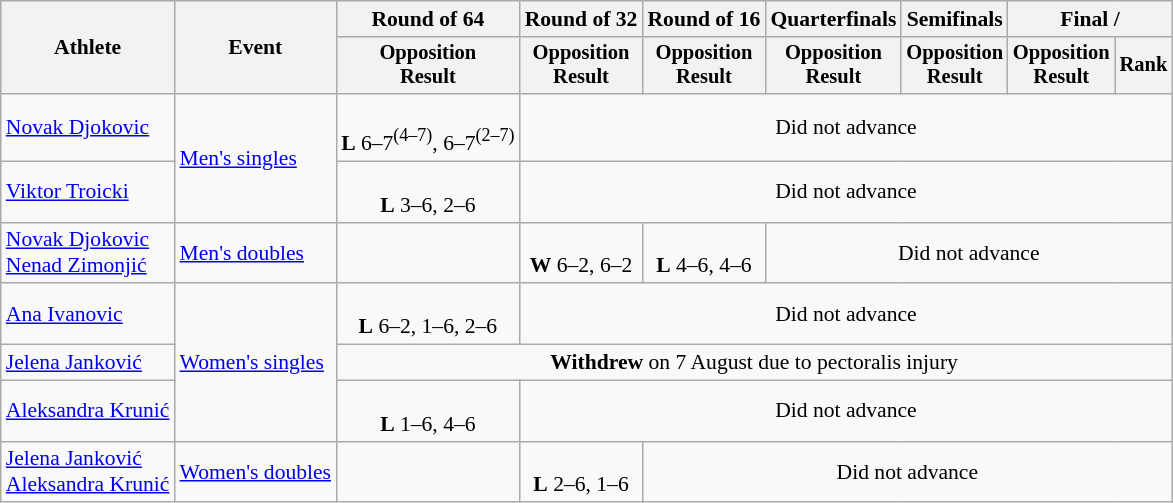<table class="wikitable" style="font-size:90%;">
<tr>
<th rowspan=2>Athlete</th>
<th rowspan=2>Event</th>
<th>Round of 64</th>
<th>Round of 32</th>
<th>Round of 16</th>
<th>Quarterfinals</th>
<th>Semifinals</th>
<th colspan=2>Final / </th>
</tr>
<tr style="font-size:95%">
<th>Opposition<br>Result</th>
<th>Opposition<br>Result</th>
<th>Opposition<br>Result</th>
<th>Opposition<br>Result</th>
<th>Opposition<br>Result</th>
<th>Opposition<br>Result</th>
<th>Rank</th>
</tr>
<tr align=center>
<td align=left><a href='#'>Novak Djokovic</a></td>
<td align=left rowspan=2><a href='#'>Men's singles</a></td>
<td><br><strong>L</strong> 6–7<sup>(4–7)</sup>, 6–7<sup>(2–7)</sup></td>
<td colspan=6>Did not advance</td>
</tr>
<tr align=center>
<td align=left><a href='#'>Viktor Troicki</a></td>
<td><br><strong>L</strong> 3–6, 2–6</td>
<td colspan=6>Did not advance</td>
</tr>
<tr align=center>
<td align=left><a href='#'>Novak Djokovic</a><br><a href='#'>Nenad Zimonjić</a></td>
<td align=left><a href='#'>Men's doubles</a></td>
<td></td>
<td><br><strong>W</strong> 6–2, 6–2</td>
<td><br><strong>L</strong> 4–6, 4–6</td>
<td colspan=4>Did not advance</td>
</tr>
<tr align=center>
<td align=left><a href='#'>Ana Ivanovic</a></td>
<td align=left rowspan=3><a href='#'>Women's singles</a></td>
<td><br><strong>L</strong> 6–2, 1–6, 2–6</td>
<td colspan=6>Did not advance</td>
</tr>
<tr align=center>
<td align=left><a href='#'>Jelena Janković</a></td>
<td colspan=7><strong>Withdrew</strong> on 7 August due to pectoralis injury</td>
</tr>
<tr align=center>
<td align=left><a href='#'>Aleksandra Krunić</a></td>
<td><br><strong>L</strong> 1–6, 4–6</td>
<td colspan=6>Did not advance</td>
</tr>
<tr align=center>
<td align=left><a href='#'>Jelena Janković</a><br><a href='#'>Aleksandra Krunić</a></td>
<td align=left><a href='#'>Women's doubles</a></td>
<td></td>
<td><br><strong>L</strong> 2–6, 1–6</td>
<td colspan=5>Did not advance</td>
</tr>
</table>
